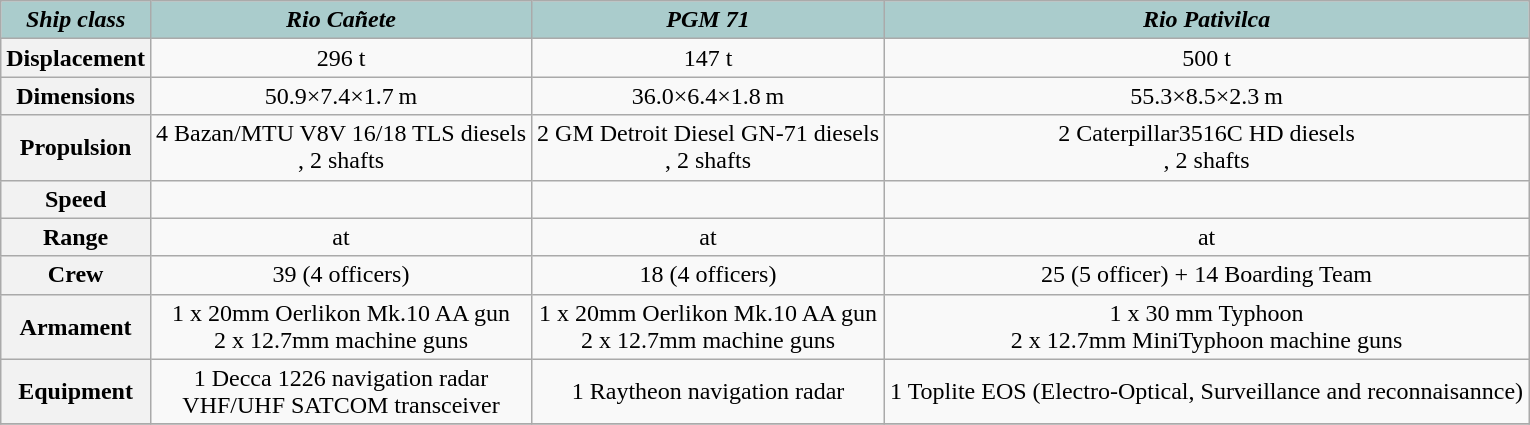<table class="wikitable">
<tr>
<th style="background: #aacccc;"><em>Ship class</em></th>
<th style="background: #aacccc;"><em>Rio Cañete</em></th>
<th style="background: #aacccc;"><em>PGM 71</em></th>
<th style="background: #aacccc;"><em>Rio Pativilca</em></th>
</tr>
<tr>
<th>Displacement</th>
<td align="center">296 t</td>
<td align="center">147 t</td>
<td align="center">500 t</td>
</tr>
<tr>
<th>Dimensions</th>
<td align="center">50.9×7.4×1.7 m</td>
<td align="center">36.0×6.4×1.8 m</td>
<td align="center">55.3×8.5×2.3 m</td>
</tr>
<tr>
<th>Propulsion</th>
<td align="center">4 Bazan/MTU V8V 16/18 TLS diesels<br>, 2 shafts</td>
<td align="center">2 GM Detroit Diesel GN-71 diesels<br>, 2 shafts</td>
<td align="center">2 Caterpillar3516C HD diesels<br>, 2 shafts</td>
</tr>
<tr>
<th>Speed</th>
<td align="center"></td>
<td align="center"></td>
<td align="center"></td>
</tr>
<tr>
<th>Range</th>
<td align="center"> at </td>
<td align="center"> at </td>
<td align="center"> at </td>
</tr>
<tr>
<th>Crew</th>
<td align="center">39 (4 officers)</td>
<td align="center">18 (4 officers)</td>
<td align="center">25 (5 officer) + 14 Boarding Team</td>
</tr>
<tr>
<th>Armament</th>
<td align="center">1 x 20mm Oerlikon Mk.10 AA gun<br>2 x 12.7mm machine guns</td>
<td align="center">1 x 20mm Oerlikon Mk.10 AA gun<br>2 x 12.7mm machine guns</td>
<td align="center">1 x 30 mm Typhoon <br>2 x 12.7mm MiniTyphoon machine guns</td>
</tr>
<tr>
<th>Equipment</th>
<td align="center">1 Decca 1226 navigation radar<br>VHF/UHF SATCOM transceiver</td>
<td align="center">1 Raytheon navigation radar</td>
<td align="center">1 Toplite EOS (Electro-Optical, Surveillance and reconnaisannce)</td>
</tr>
<tr>
</tr>
</table>
